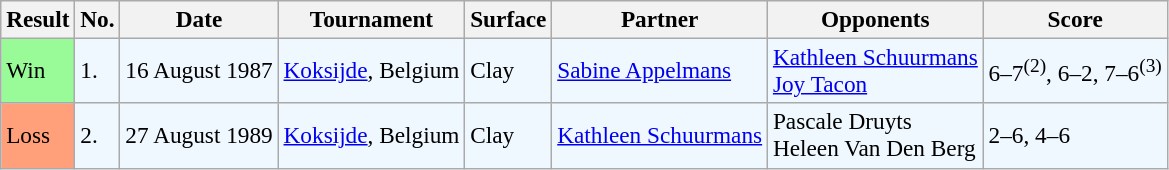<table class="sortable wikitable" style=font-size:97%>
<tr>
<th>Result</th>
<th>No.</th>
<th>Date</th>
<th>Tournament</th>
<th>Surface</th>
<th>Partner</th>
<th>Opponents</th>
<th>Score</th>
</tr>
<tr style="background:#f0f8ff;">
<td style="background:#98fb98;">Win</td>
<td>1.</td>
<td>16 August 1987</td>
<td><a href='#'>Koksijde</a>, Belgium</td>
<td>Clay</td>
<td> <a href='#'>Sabine Appelmans</a></td>
<td> <a href='#'>Kathleen Schuurmans</a><br>  <a href='#'>Joy Tacon</a></td>
<td>6–7<sup>(2)</sup>, 6–2, 7–6<sup>(3)</sup></td>
</tr>
<tr style="background:#f0f8ff;">
<td style="background:#ffa07a;">Loss</td>
<td>2.</td>
<td>27 August 1989</td>
<td><a href='#'>Koksijde</a>, Belgium</td>
<td>Clay</td>
<td> <a href='#'>Kathleen Schuurmans</a></td>
<td> Pascale Druyts<br>  Heleen Van Den Berg</td>
<td>2–6, 4–6</td>
</tr>
</table>
